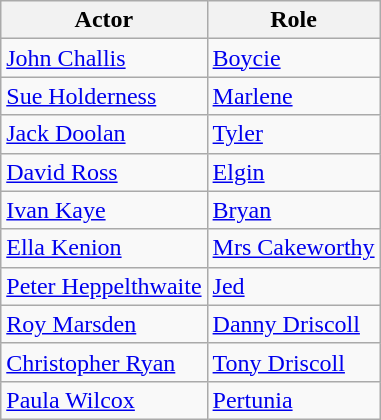<table class="wikitable">
<tr>
<th>Actor</th>
<th>Role</th>
</tr>
<tr>
<td><a href='#'>John Challis</a></td>
<td><a href='#'>Boycie</a></td>
</tr>
<tr>
<td><a href='#'>Sue Holderness</a></td>
<td><a href='#'>Marlene</a></td>
</tr>
<tr>
<td><a href='#'>Jack Doolan</a></td>
<td><a href='#'>Tyler</a></td>
</tr>
<tr>
<td><a href='#'>David Ross</a></td>
<td><a href='#'>Elgin</a></td>
</tr>
<tr>
<td><a href='#'>Ivan Kaye</a></td>
<td><a href='#'>Bryan</a></td>
</tr>
<tr>
<td><a href='#'>Ella Kenion</a></td>
<td><a href='#'>Mrs Cakeworthy</a></td>
</tr>
<tr>
<td><a href='#'>Peter Heppelthwaite</a></td>
<td><a href='#'>Jed</a></td>
</tr>
<tr>
<td><a href='#'>Roy Marsden</a></td>
<td><a href='#'>Danny Driscoll</a></td>
</tr>
<tr>
<td><a href='#'>Christopher Ryan</a></td>
<td><a href='#'>Tony Driscoll</a></td>
</tr>
<tr>
<td><a href='#'>Paula Wilcox</a></td>
<td><a href='#'>Pertunia</a></td>
</tr>
</table>
